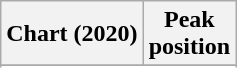<table class="wikitable sortable plainrowheaders" style="text-align:center">
<tr>
<th scope="col">Chart (2020)</th>
<th scope="col">Peak<br>position</th>
</tr>
<tr>
</tr>
<tr>
</tr>
<tr>
</tr>
<tr>
</tr>
</table>
